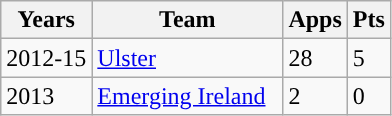<table class="wikitable" style="text-align:left;">
<tr>
<th>Years</th>
<th width=120px>Team</th>
<th>Apps</th>
<th>Pts</th>
</tr>
<tr>
<td>2012-15</td>
<td><a href='#'>Ulster</a></td>
<td>28</td>
<td>5</td>
</tr>
<tr>
<td>2013</td>
<td><a href='#'>Emerging Ireland</a></td>
<td>2</td>
<td>0</td>
</tr>
</table>
